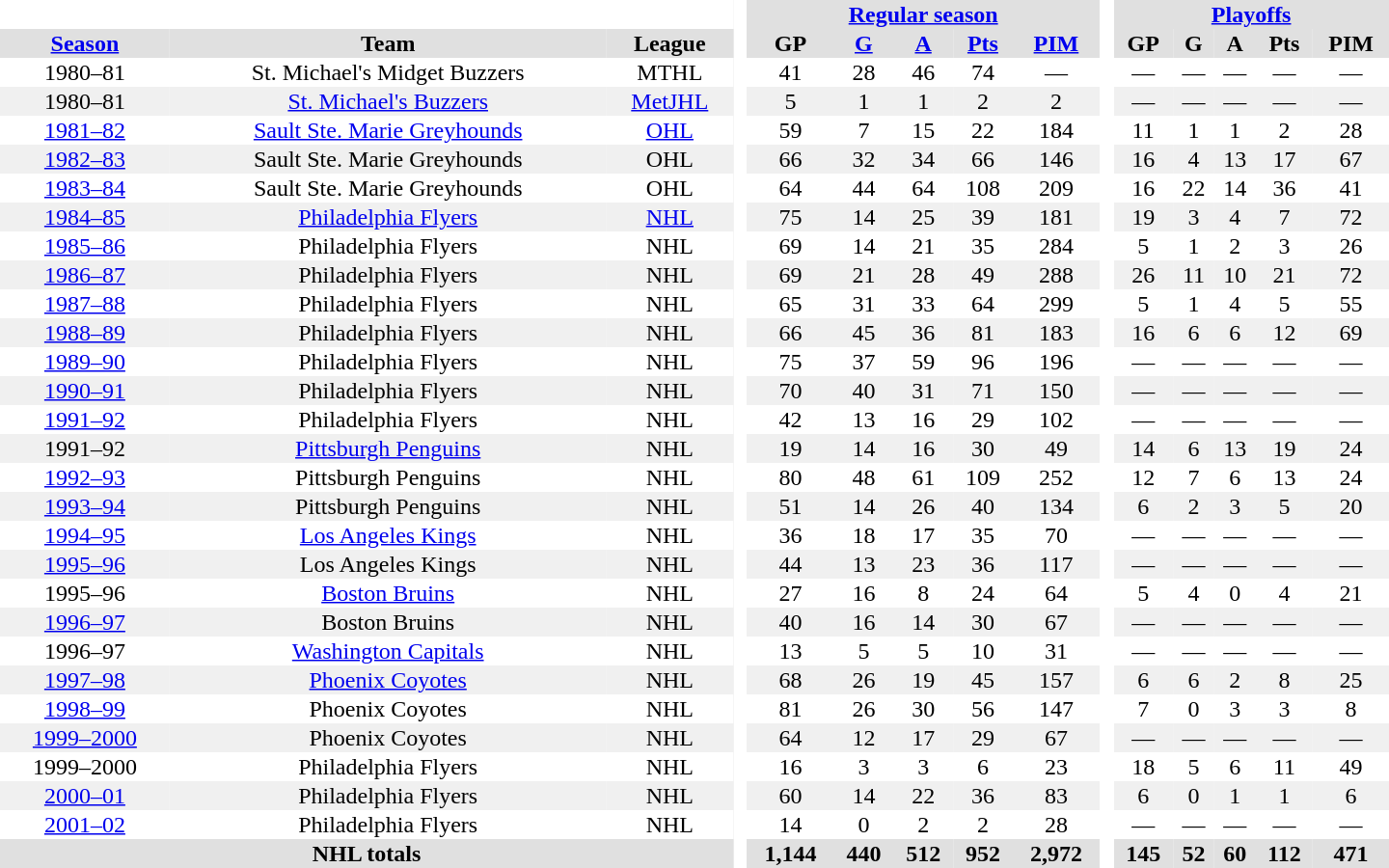<table border="0" cellpadding="1" cellspacing="0" style="text-align:center; width:60em;">
<tr bgcolor="#e0e0e0">
<th colspan="3" bgcolor="#ffffff"> </th>
<th rowspan="99" bgcolor="#ffffff"> </th>
<th colspan="5"><a href='#'>Regular season</a></th>
<th rowspan="99" bgcolor="#ffffff"> </th>
<th colspan="5"><a href='#'>Playoffs</a></th>
</tr>
<tr bgcolor="#e0e0e0">
<th><a href='#'>Season</a></th>
<th>Team</th>
<th>League</th>
<th>GP</th>
<th><a href='#'>G</a></th>
<th><a href='#'>A</a></th>
<th><a href='#'>Pts</a></th>
<th><a href='#'>PIM</a></th>
<th>GP</th>
<th>G</th>
<th>A</th>
<th>Pts</th>
<th>PIM</th>
</tr>
<tr>
<td>1980–81</td>
<td>St. Michael's Midget Buzzers</td>
<td>MTHL</td>
<td>41</td>
<td>28</td>
<td>46</td>
<td>74</td>
<td>—</td>
<td>—</td>
<td>—</td>
<td>—</td>
<td>—</td>
<td>—</td>
</tr>
<tr bgcolor="#f0f0f0">
<td>1980–81</td>
<td><a href='#'>St. Michael's Buzzers</a></td>
<td><a href='#'>MetJHL</a></td>
<td>5</td>
<td>1</td>
<td>1</td>
<td>2</td>
<td>2</td>
<td>—</td>
<td>—</td>
<td>—</td>
<td>—</td>
<td>—</td>
</tr>
<tr>
<td><a href='#'>1981–82</a></td>
<td><a href='#'>Sault Ste. Marie Greyhounds</a></td>
<td><a href='#'>OHL</a></td>
<td>59</td>
<td>7</td>
<td>15</td>
<td>22</td>
<td>184</td>
<td>11</td>
<td>1</td>
<td>1</td>
<td>2</td>
<td>28</td>
</tr>
<tr bgcolor="#f0f0f0">
<td><a href='#'>1982–83</a></td>
<td>Sault Ste. Marie Greyhounds</td>
<td>OHL</td>
<td>66</td>
<td>32</td>
<td>34</td>
<td>66</td>
<td>146</td>
<td>16</td>
<td>4</td>
<td>13</td>
<td>17</td>
<td>67</td>
</tr>
<tr>
<td><a href='#'>1983–84</a></td>
<td>Sault Ste. Marie Greyhounds</td>
<td>OHL</td>
<td>64</td>
<td>44</td>
<td>64</td>
<td>108</td>
<td>209</td>
<td>16</td>
<td>22</td>
<td>14</td>
<td>36</td>
<td>41</td>
</tr>
<tr bgcolor="#f0f0f0">
<td><a href='#'>1984–85</a></td>
<td><a href='#'>Philadelphia Flyers</a></td>
<td><a href='#'>NHL</a></td>
<td>75</td>
<td>14</td>
<td>25</td>
<td>39</td>
<td>181</td>
<td>19</td>
<td>3</td>
<td>4</td>
<td>7</td>
<td>72</td>
</tr>
<tr>
<td><a href='#'>1985–86</a></td>
<td>Philadelphia Flyers</td>
<td>NHL</td>
<td>69</td>
<td>14</td>
<td>21</td>
<td>35</td>
<td>284</td>
<td>5</td>
<td>1</td>
<td>2</td>
<td>3</td>
<td>26</td>
</tr>
<tr bgcolor="#f0f0f0">
<td><a href='#'>1986–87</a></td>
<td>Philadelphia Flyers</td>
<td>NHL</td>
<td>69</td>
<td>21</td>
<td>28</td>
<td>49</td>
<td>288</td>
<td>26</td>
<td>11</td>
<td>10</td>
<td>21</td>
<td>72</td>
</tr>
<tr>
<td><a href='#'>1987–88</a></td>
<td>Philadelphia Flyers</td>
<td>NHL</td>
<td>65</td>
<td>31</td>
<td>33</td>
<td>64</td>
<td>299</td>
<td>5</td>
<td>1</td>
<td>4</td>
<td>5</td>
<td>55</td>
</tr>
<tr bgcolor="#f0f0f0">
<td><a href='#'>1988–89</a></td>
<td>Philadelphia Flyers</td>
<td>NHL</td>
<td>66</td>
<td>45</td>
<td>36</td>
<td>81</td>
<td>183</td>
<td>16</td>
<td>6</td>
<td>6</td>
<td>12</td>
<td>69</td>
</tr>
<tr>
<td><a href='#'>1989–90</a></td>
<td>Philadelphia Flyers</td>
<td>NHL</td>
<td>75</td>
<td>37</td>
<td>59</td>
<td>96</td>
<td>196</td>
<td>—</td>
<td>—</td>
<td>—</td>
<td>—</td>
<td>—</td>
</tr>
<tr bgcolor="#f0f0f0">
<td><a href='#'>1990–91</a></td>
<td>Philadelphia Flyers</td>
<td>NHL</td>
<td>70</td>
<td>40</td>
<td>31</td>
<td>71</td>
<td>150</td>
<td>—</td>
<td>—</td>
<td>—</td>
<td>—</td>
<td>—</td>
</tr>
<tr>
<td><a href='#'>1991–92</a></td>
<td>Philadelphia Flyers</td>
<td>NHL</td>
<td>42</td>
<td>13</td>
<td>16</td>
<td>29</td>
<td>102</td>
<td>—</td>
<td>—</td>
<td>—</td>
<td>—</td>
<td>—</td>
</tr>
<tr bgcolor="#f0f0f0">
<td>1991–92</td>
<td><a href='#'>Pittsburgh Penguins</a></td>
<td>NHL</td>
<td>19</td>
<td>14</td>
<td>16</td>
<td>30</td>
<td>49</td>
<td>14</td>
<td>6</td>
<td>13</td>
<td>19</td>
<td>24</td>
</tr>
<tr>
<td><a href='#'>1992–93</a></td>
<td>Pittsburgh Penguins</td>
<td>NHL</td>
<td>80</td>
<td>48</td>
<td>61</td>
<td>109</td>
<td>252</td>
<td>12</td>
<td>7</td>
<td>6</td>
<td>13</td>
<td>24</td>
</tr>
<tr bgcolor="#f0f0f0">
<td><a href='#'>1993–94</a></td>
<td>Pittsburgh Penguins</td>
<td>NHL</td>
<td>51</td>
<td>14</td>
<td>26</td>
<td>40</td>
<td>134</td>
<td>6</td>
<td>2</td>
<td>3</td>
<td>5</td>
<td>20</td>
</tr>
<tr>
<td><a href='#'>1994–95</a></td>
<td><a href='#'>Los Angeles Kings</a></td>
<td>NHL</td>
<td>36</td>
<td>18</td>
<td>17</td>
<td>35</td>
<td>70</td>
<td>—</td>
<td>—</td>
<td>—</td>
<td>—</td>
<td>—</td>
</tr>
<tr bgcolor="#f0f0f0">
<td><a href='#'>1995–96</a></td>
<td>Los Angeles Kings</td>
<td>NHL</td>
<td>44</td>
<td>13</td>
<td>23</td>
<td>36</td>
<td>117</td>
<td>—</td>
<td>—</td>
<td>—</td>
<td>—</td>
<td>—</td>
</tr>
<tr>
<td>1995–96</td>
<td><a href='#'>Boston Bruins</a></td>
<td>NHL</td>
<td>27</td>
<td>16</td>
<td>8</td>
<td>24</td>
<td>64</td>
<td>5</td>
<td>4</td>
<td>0</td>
<td>4</td>
<td>21</td>
</tr>
<tr bgcolor="#f0f0f0">
<td><a href='#'>1996–97</a></td>
<td>Boston Bruins</td>
<td>NHL</td>
<td>40</td>
<td>16</td>
<td>14</td>
<td>30</td>
<td>67</td>
<td>—</td>
<td>—</td>
<td>—</td>
<td>—</td>
<td>—</td>
</tr>
<tr>
<td>1996–97</td>
<td><a href='#'>Washington Capitals</a></td>
<td>NHL</td>
<td>13</td>
<td>5</td>
<td>5</td>
<td>10</td>
<td>31</td>
<td>—</td>
<td>—</td>
<td>—</td>
<td>—</td>
<td>—</td>
</tr>
<tr bgcolor="#f0f0f0">
<td><a href='#'>1997–98</a></td>
<td><a href='#'>Phoenix Coyotes</a></td>
<td>NHL</td>
<td>68</td>
<td>26</td>
<td>19</td>
<td>45</td>
<td>157</td>
<td>6</td>
<td>6</td>
<td>2</td>
<td>8</td>
<td>25</td>
</tr>
<tr>
<td><a href='#'>1998–99</a></td>
<td>Phoenix Coyotes</td>
<td>NHL</td>
<td>81</td>
<td>26</td>
<td>30</td>
<td>56</td>
<td>147</td>
<td>7</td>
<td>0</td>
<td>3</td>
<td>3</td>
<td>8</td>
</tr>
<tr bgcolor="#f0f0f0">
<td><a href='#'>1999–2000</a></td>
<td>Phoenix Coyotes</td>
<td>NHL</td>
<td>64</td>
<td>12</td>
<td>17</td>
<td>29</td>
<td>67</td>
<td>—</td>
<td>—</td>
<td>—</td>
<td>—</td>
<td>—</td>
</tr>
<tr>
<td>1999–2000</td>
<td>Philadelphia Flyers</td>
<td>NHL</td>
<td>16</td>
<td>3</td>
<td>3</td>
<td>6</td>
<td>23</td>
<td>18</td>
<td>5</td>
<td>6</td>
<td>11</td>
<td>49</td>
</tr>
<tr bgcolor="#f0f0f0">
<td><a href='#'>2000–01</a></td>
<td>Philadelphia Flyers</td>
<td>NHL</td>
<td>60</td>
<td>14</td>
<td>22</td>
<td>36</td>
<td>83</td>
<td>6</td>
<td>0</td>
<td>1</td>
<td>1</td>
<td>6</td>
</tr>
<tr>
<td><a href='#'>2001–02</a></td>
<td>Philadelphia Flyers</td>
<td>NHL</td>
<td>14</td>
<td>0</td>
<td>2</td>
<td>2</td>
<td>28</td>
<td>—</td>
<td>—</td>
<td>—</td>
<td>—</td>
<td>—</td>
</tr>
<tr bgcolor="#e0e0e0">
<th colspan="3">NHL totals</th>
<th>1,144</th>
<th>440</th>
<th>512</th>
<th>952</th>
<th>2,972</th>
<th>145</th>
<th>52</th>
<th>60</th>
<th>112</th>
<th>471</th>
</tr>
</table>
